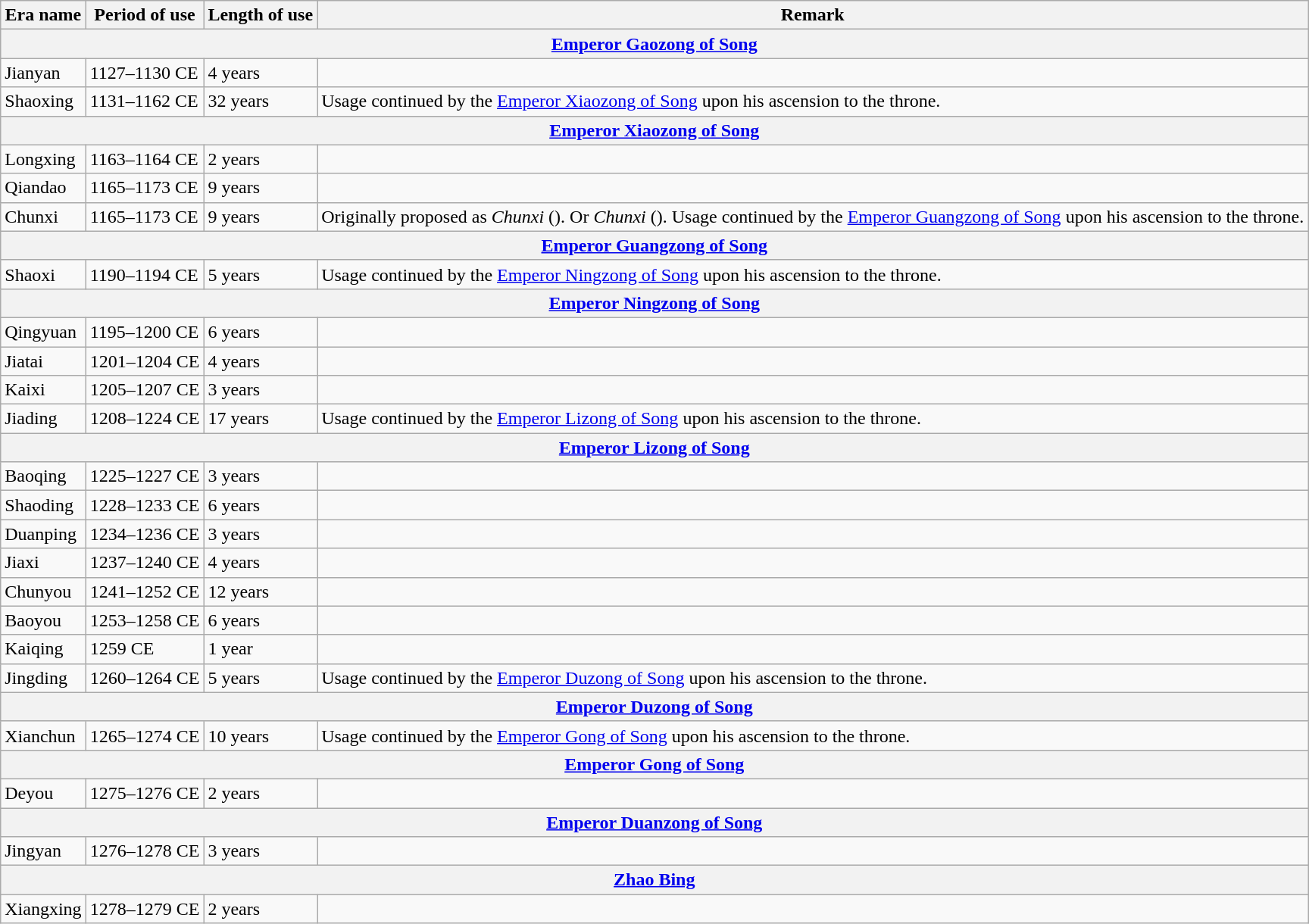<table class="wikitable">
<tr>
<th>Era name</th>
<th>Period of use</th>
<th>Length of use</th>
<th>Remark</th>
</tr>
<tr>
<th colspan="4"><a href='#'>Emperor Gaozong of Song</a><br></th>
</tr>
<tr>
<td>Jianyan<br></td>
<td>1127–1130 CE</td>
<td>4 years</td>
<td></td>
</tr>
<tr>
<td>Shaoxing<br></td>
<td>1131–1162 CE</td>
<td>32 years</td>
<td>Usage continued by the <a href='#'>Emperor Xiaozong of Song</a> upon his ascension to the throne.</td>
</tr>
<tr>
<th colspan="4"><a href='#'>Emperor Xiaozong of Song</a><br></th>
</tr>
<tr>
<td>Longxing<br></td>
<td>1163–1164 CE</td>
<td>2 years</td>
<td></td>
</tr>
<tr>
<td>Qiandao<br></td>
<td>1165–1173 CE</td>
<td>9 years</td>
<td></td>
</tr>
<tr>
<td>Chunxi<br></td>
<td>1165–1173 CE</td>
<td>9 years</td>
<td>Originally proposed as <em>Chunxi</em> (). Or <em>Chunxi</em> (). Usage continued by the <a href='#'>Emperor Guangzong of Song</a> upon his ascension to the throne.</td>
</tr>
<tr>
<th colspan="4"><a href='#'>Emperor Guangzong of Song</a><br></th>
</tr>
<tr>
<td>Shaoxi<br></td>
<td>1190–1194 CE</td>
<td>5 years</td>
<td>Usage continued by the <a href='#'>Emperor Ningzong of Song</a> upon his ascension to the throne.</td>
</tr>
<tr>
<th colspan="4"><a href='#'>Emperor Ningzong of Song</a><br></th>
</tr>
<tr>
<td>Qingyuan<br></td>
<td>1195–1200 CE</td>
<td>6 years</td>
<td></td>
</tr>
<tr>
<td>Jiatai<br></td>
<td>1201–1204 CE</td>
<td>4 years</td>
<td></td>
</tr>
<tr>
<td>Kaixi<br></td>
<td>1205–1207 CE</td>
<td>3 years</td>
<td></td>
</tr>
<tr>
<td>Jiading<br></td>
<td>1208–1224 CE</td>
<td>17 years</td>
<td>Usage continued by the <a href='#'>Emperor Lizong of Song</a> upon his ascension to the throne.</td>
</tr>
<tr>
<th colspan="4"><a href='#'>Emperor Lizong of Song</a><br></th>
</tr>
<tr>
<td>Baoqing<br></td>
<td>1225–1227 CE</td>
<td>3 years</td>
<td></td>
</tr>
<tr>
<td>Shaoding<br></td>
<td>1228–1233 CE</td>
<td>6 years</td>
<td></td>
</tr>
<tr>
<td>Duanping<br></td>
<td>1234–1236 CE</td>
<td>3 years</td>
<td></td>
</tr>
<tr>
<td>Jiaxi<br></td>
<td>1237–1240 CE</td>
<td>4 years</td>
<td></td>
</tr>
<tr>
<td>Chunyou<br></td>
<td>1241–1252 CE</td>
<td>12 years</td>
<td></td>
</tr>
<tr>
<td>Baoyou<br></td>
<td>1253–1258 CE</td>
<td>6 years</td>
<td></td>
</tr>
<tr>
<td>Kaiqing<br></td>
<td>1259 CE</td>
<td>1 year</td>
<td></td>
</tr>
<tr>
<td>Jingding<br></td>
<td>1260–1264 CE</td>
<td>5 years</td>
<td>Usage continued by the <a href='#'>Emperor Duzong of Song</a> upon his ascension to the throne.</td>
</tr>
<tr>
<th colspan="4"><a href='#'>Emperor Duzong of Song</a><br></th>
</tr>
<tr>
<td>Xianchun<br></td>
<td>1265–1274 CE</td>
<td>10 years</td>
<td>Usage continued by the <a href='#'>Emperor Gong of Song</a> upon his ascension to the throne.</td>
</tr>
<tr>
<th colspan="4"><a href='#'>Emperor Gong of Song</a><br></th>
</tr>
<tr>
<td>Deyou<br></td>
<td>1275–1276 CE</td>
<td>2 years</td>
<td></td>
</tr>
<tr>
<th colspan="4"><a href='#'>Emperor Duanzong of Song</a><br></th>
</tr>
<tr>
<td>Jingyan<br></td>
<td>1276–1278 CE</td>
<td>3 years</td>
<td></td>
</tr>
<tr>
<th colspan="4"><a href='#'>Zhao Bing</a><br></th>
</tr>
<tr>
<td>Xiangxing<br></td>
<td>1278–1279 CE</td>
<td>2 years</td>
<td></td>
</tr>
</table>
